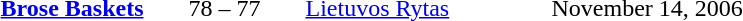<table style="text-align:center">
<tr>
<th width=160></th>
<th width=100></th>
<th width=160></th>
<th width=200></th>
</tr>
<tr>
<td align=right><strong><a href='#'>Brose Baskets</a></strong> </td>
<td>78 – 77</td>
<td align=left> <a href='#'>Lietuvos Rytas</a></td>
<td align=left>November 14, 2006</td>
</tr>
</table>
